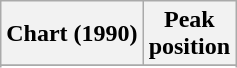<table class="wikitable sortable plainrowheaders" style="text-align:center">
<tr>
<th scope="col">Chart (1990)</th>
<th scope="col">Peak<br>position</th>
</tr>
<tr>
</tr>
<tr>
</tr>
<tr>
</tr>
<tr>
</tr>
<tr>
</tr>
<tr>
</tr>
<tr>
</tr>
</table>
